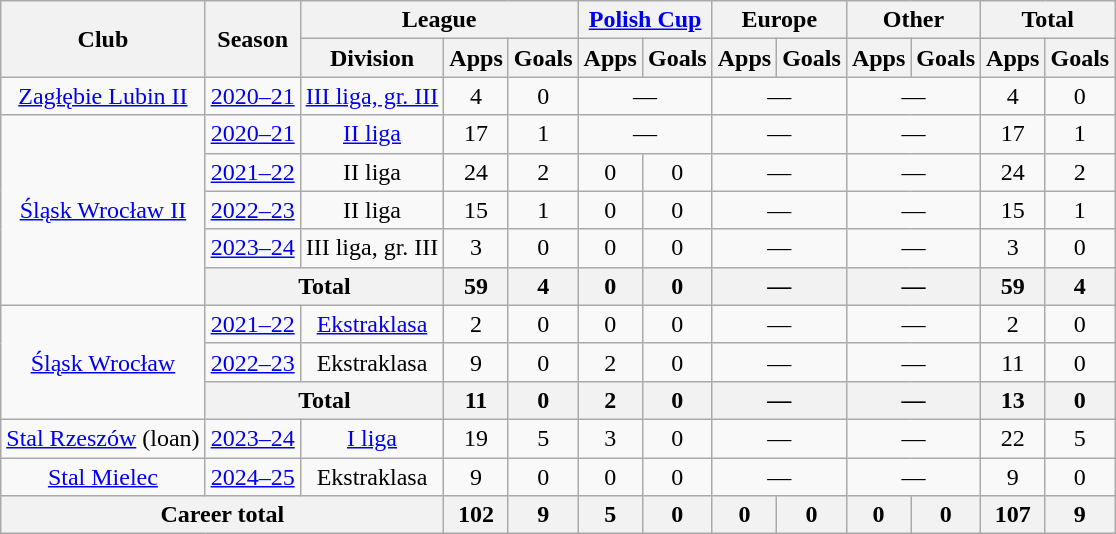<table class="wikitable" style="text-align: center;">
<tr>
<th rowspan="2">Club</th>
<th rowspan="2">Season</th>
<th colspan="3">League</th>
<th colspan="2"><a href='#'>Polish Cup</a></th>
<th colspan="2">Europe</th>
<th colspan="2">Other</th>
<th colspan="2">Total</th>
</tr>
<tr>
<th>Division</th>
<th>Apps</th>
<th>Goals</th>
<th>Apps</th>
<th>Goals</th>
<th>Apps</th>
<th>Goals</th>
<th>Apps</th>
<th>Goals</th>
<th>Apps</th>
<th>Goals</th>
</tr>
<tr>
<td><a href='#'>Zagłębie Lubin II</a></td>
<td><a href='#'>2020–21</a></td>
<td><a href='#'>III liga, gr. III</a></td>
<td>4</td>
<td>0</td>
<td colspan="2">—</td>
<td colspan="2">—</td>
<td colspan="2">—</td>
<td>4</td>
<td>0</td>
</tr>
<tr>
<td rowspan="5"><a href='#'>Śląsk Wrocław II</a></td>
<td><a href='#'>2020–21</a></td>
<td><a href='#'>II liga</a></td>
<td>17</td>
<td>1</td>
<td colspan="2">—</td>
<td colspan="2">—</td>
<td colspan="2">—</td>
<td>17</td>
<td>1</td>
</tr>
<tr>
<td><a href='#'>2021–22</a></td>
<td>II liga</td>
<td>24</td>
<td>2</td>
<td>0</td>
<td>0</td>
<td colspan="2">—</td>
<td colspan="2">—</td>
<td>24</td>
<td>2</td>
</tr>
<tr>
<td><a href='#'>2022–23</a></td>
<td>II liga</td>
<td>15</td>
<td>1</td>
<td>0</td>
<td>0</td>
<td colspan="2">—</td>
<td colspan="2">—</td>
<td>15</td>
<td>1</td>
</tr>
<tr>
<td><a href='#'>2023–24</a></td>
<td>III liga, gr. III</td>
<td>3</td>
<td>0</td>
<td>0</td>
<td>0</td>
<td colspan="2">—</td>
<td colspan="2">—</td>
<td>3</td>
<td>0</td>
</tr>
<tr>
<th colspan="2">Total</th>
<th>59</th>
<th>4</th>
<th>0</th>
<th>0</th>
<th colspan="2">—</th>
<th colspan="2">—</th>
<th>59</th>
<th>4</th>
</tr>
<tr>
<td rowspan="3"><a href='#'>Śląsk Wrocław</a></td>
<td><a href='#'>2021–22</a></td>
<td><a href='#'>Ekstraklasa</a></td>
<td>2</td>
<td>0</td>
<td>0</td>
<td>0</td>
<td colspan="2">—</td>
<td colspan="2">—</td>
<td>2</td>
<td>0</td>
</tr>
<tr>
<td><a href='#'>2022–23</a></td>
<td>Ekstraklasa</td>
<td>9</td>
<td>0</td>
<td>2</td>
<td>0</td>
<td colspan="2">—</td>
<td colspan="2">—</td>
<td>11</td>
<td>0</td>
</tr>
<tr>
<th colspan="2">Total</th>
<th>11</th>
<th>0</th>
<th>2</th>
<th>0</th>
<th colspan="2">—</th>
<th colspan="2">—</th>
<th>13</th>
<th>0</th>
</tr>
<tr>
<td><a href='#'>Stal Rzeszów</a> (loan)</td>
<td><a href='#'>2023–24</a></td>
<td><a href='#'>I liga</a></td>
<td>19</td>
<td>5</td>
<td>3</td>
<td>0</td>
<td colspan="2">—</td>
<td colspan="2">—</td>
<td>22</td>
<td>5</td>
</tr>
<tr>
<td><a href='#'>Stal Mielec</a></td>
<td><a href='#'>2024–25</a></td>
<td>Ekstraklasa</td>
<td>9</td>
<td>0</td>
<td>0</td>
<td>0</td>
<td colspan="2">—</td>
<td colspan="2">—</td>
<td>9</td>
<td>0</td>
</tr>
<tr>
<th colspan="3">Career total</th>
<th>102</th>
<th>9</th>
<th>5</th>
<th>0</th>
<th>0</th>
<th>0</th>
<th>0</th>
<th>0</th>
<th>107</th>
<th>9</th>
</tr>
</table>
